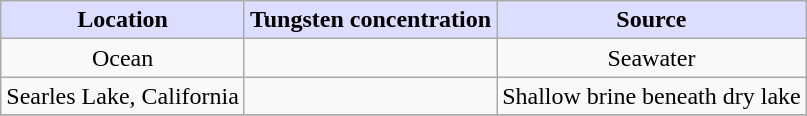<table class="wikitable sortable sortable">
<tr>
<th style="background:#DDDDFF;">Location</th>
<th style="background:#DDDDFF;">Tungsten concentration</th>
<th style="background:#DDDDFF;">Source</th>
</tr>
<tr>
<td align=center>Ocean</td>
<td align=center></td>
<td align=center>Seawater</td>
</tr>
<tr>
<td align=center>Searles Lake, California</td>
<td align=center></td>
<td align=center>Shallow brine beneath dry lake</td>
</tr>
<tr>
</tr>
</table>
